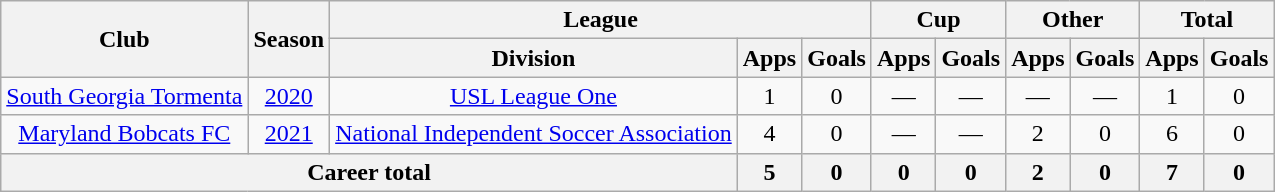<table class=wikitable style=text-align:center>
<tr>
<th rowspan=2>Club</th>
<th rowspan=2>Season</th>
<th colspan=3>League</th>
<th colspan=2>Cup</th>
<th colspan=2>Other</th>
<th colspan=2>Total</th>
</tr>
<tr>
<th>Division</th>
<th>Apps</th>
<th>Goals</th>
<th>Apps</th>
<th>Goals</th>
<th>Apps</th>
<th>Goals</th>
<th>Apps</th>
<th>Goals</th>
</tr>
<tr>
<td rowspan=1><a href='#'>South Georgia Tormenta</a></td>
<td><a href='#'>2020</a></td>
<td><a href='#'>USL League One</a></td>
<td>1</td>
<td>0</td>
<td>—</td>
<td>—</td>
<td>—</td>
<td>—</td>
<td>1</td>
<td>0</td>
</tr>
<tr>
<td rowspan=1><a href='#'>Maryland Bobcats FC</a></td>
<td><a href='#'>2021</a></td>
<td><a href='#'>National Independent Soccer Association</a></td>
<td>4</td>
<td>0</td>
<td>—</td>
<td>—</td>
<td>2</td>
<td>0</td>
<td>6</td>
<td>0</td>
</tr>
<tr>
<th colspan=3>Career total</th>
<th>5</th>
<th>0</th>
<th>0</th>
<th>0</th>
<th>2</th>
<th>0</th>
<th>7</th>
<th>0</th>
</tr>
</table>
